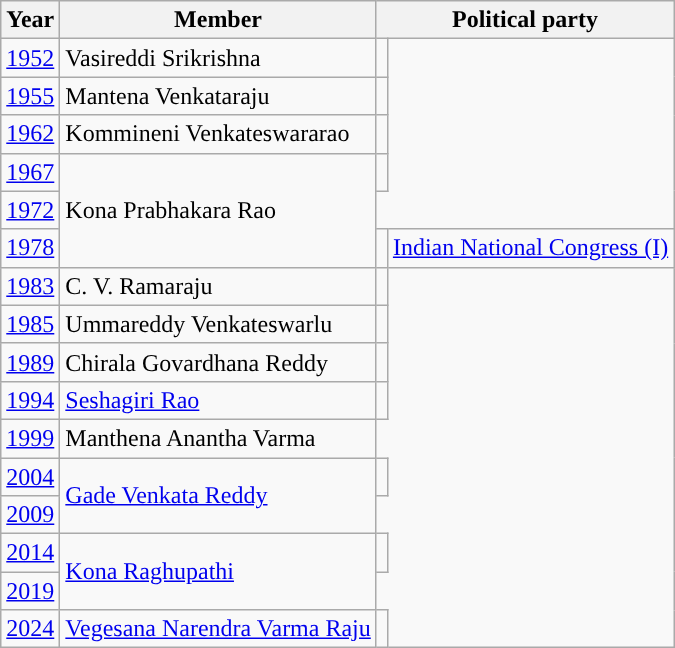<table class="wikitable sortable">
<tr>
<th>Year</th>
<th>Member</th>
<th colspan="2">Political party</th>
</tr>
<tr>
<td><a href='#'>1952</a></td>
<td>Vasireddi Srikrishna</td>
<td></td>
</tr>
<tr>
<td><a href='#'>1955</a></td>
<td>Mantena Venkataraju</td>
<td></td>
</tr>
<tr>
<td><a href='#'>1962</a></td>
<td>Kommineni Venkateswararao</td>
<td></td>
</tr>
<tr>
<td><a href='#'>1967</a></td>
<td rowspan=3>Kona Prabhakara Rao</td>
<td></td>
</tr>
<tr>
<td><a href='#'>1972</a></td>
</tr>
<tr>
<td><a href='#'>1978</a></td>
<td style="background-color: "></td>
<td><a href='#'>Indian National Congress (I)</a></td>
</tr>
<tr>
<td><a href='#'>1983</a></td>
<td>C. V. Ramaraju</td>
<td></td>
</tr>
<tr>
<td><a href='#'>1985</a></td>
<td>Ummareddy Venkateswarlu</td>
<td></td>
</tr>
<tr>
<td><a href='#'>1989</a></td>
<td>Chirala Govardhana Reddy</td>
<td></td>
</tr>
<tr>
<td><a href='#'>1994</a></td>
<td><a href='#'>Seshagiri Rao</a></td>
<td></td>
</tr>
<tr>
<td><a href='#'>1999</a></td>
<td>Manthena Anantha Varma</td>
</tr>
<tr>
<td><a href='#'>2004</a></td>
<td rowspan=2><a href='#'>Gade Venkata Reddy</a></td>
<td></td>
</tr>
<tr>
<td><a href='#'>2009</a></td>
</tr>
<tr>
<td><a href='#'>2014</a></td>
<td rowspan=2><a href='#'>Kona Raghupathi</a></td>
<td></td>
</tr>
<tr>
<td><a href='#'>2019</a></td>
</tr>
<tr>
<td><a href='#'>2024</a></td>
<td><a href='#'>Vegesana Narendra Varma Raju</a></td>
<td></td>
</tr>
</table>
